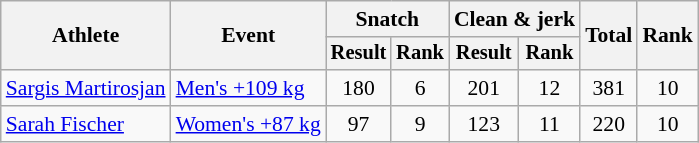<table class="wikitable" style="font-size:90%">
<tr>
<th rowspan="2">Athlete</th>
<th rowspan="2">Event</th>
<th colspan="2">Snatch</th>
<th colspan="2">Clean & jerk</th>
<th rowspan="2">Total</th>
<th rowspan="2">Rank</th>
</tr>
<tr style="font-size:95%">
<th>Result</th>
<th>Rank</th>
<th>Result</th>
<th>Rank</th>
</tr>
<tr align=center>
<td align=left><a href='#'>Sargis Martirosjan</a></td>
<td align=left><a href='#'>Men's +109 kg</a></td>
<td>180</td>
<td>6</td>
<td>201</td>
<td>12</td>
<td>381</td>
<td>10</td>
</tr>
<tr align=center>
<td align=left><a href='#'>Sarah Fischer</a></td>
<td align=left><a href='#'>Women's +87 kg</a></td>
<td>97</td>
<td>9</td>
<td>123</td>
<td>11</td>
<td>220</td>
<td>10</td>
</tr>
</table>
